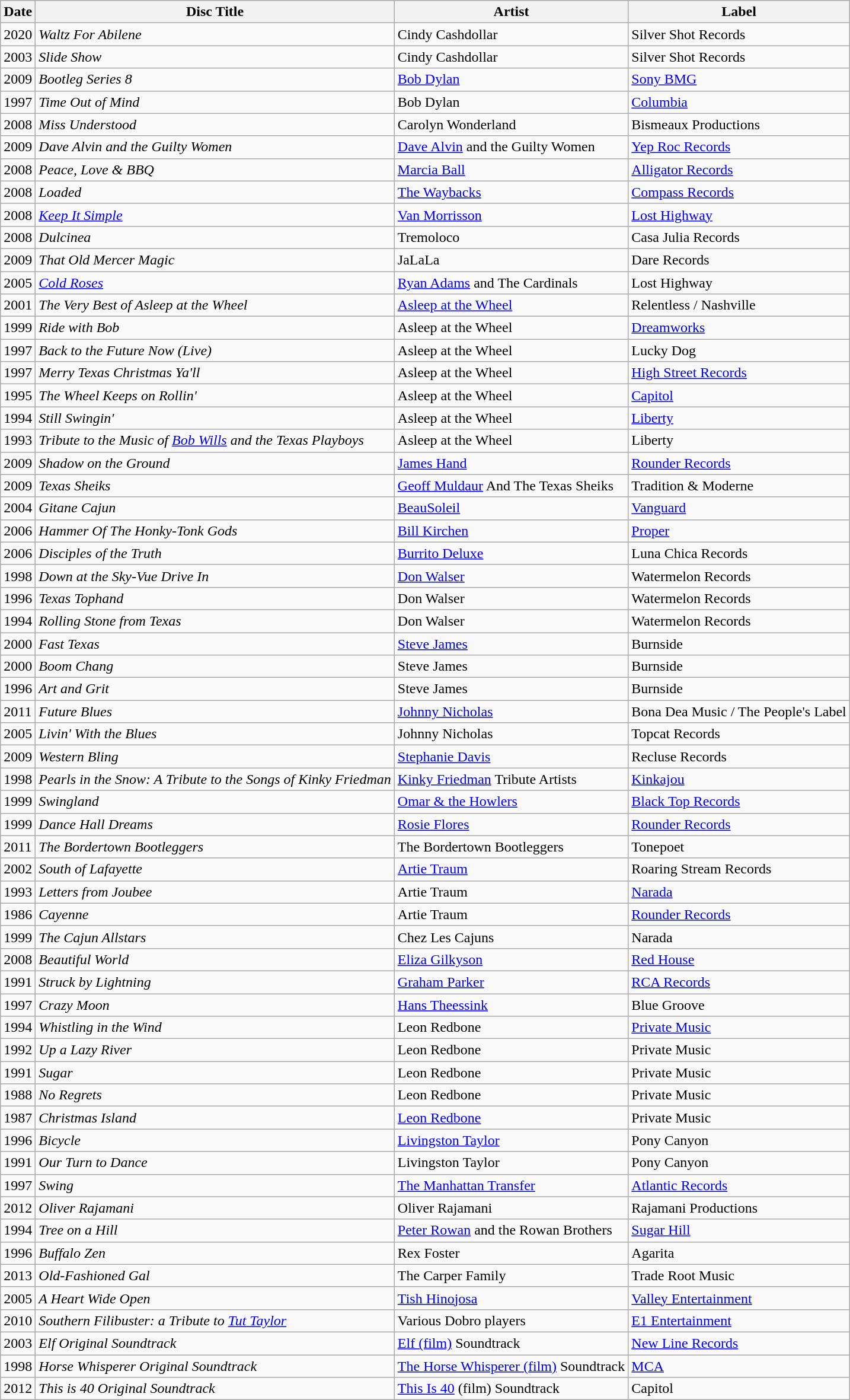<table class="wikitable sortable">
<tr>
<th scope="col">Date</th>
<th scope="col">Disc Title</th>
<th scope="col">Artist</th>
<th scope="col">Label</th>
</tr>
<tr>
<td>2020</td>
<td><em>Waltz For Abilene</em></td>
<td>Cindy Cashdollar</td>
<td>Silver Shot Records</td>
</tr>
<tr>
<td>2003</td>
<td><em>Slide Show</em></td>
<td>Cindy Cashdollar</td>
<td>Silver Shot Records</td>
</tr>
<tr>
<td>2009</td>
<td><em>Bootleg Series 8</em></td>
<td><a href='#'>Bob Dylan</a></td>
<td><a href='#'>Sony BMG</a></td>
</tr>
<tr>
<td>1997</td>
<td><em>Time Out of Mind</em></td>
<td>Bob Dylan</td>
<td><a href='#'>Columbia</a></td>
</tr>
<tr>
<td>2008</td>
<td><em>Miss Understood</em></td>
<td>Carolyn Wonderland</td>
<td>Bismeaux Productions</td>
</tr>
<tr>
<td>2009</td>
<td><em>Dave Alvin and the Guilty Women</em></td>
<td><a href='#'>Dave Alvin</a> and the Guilty Women</td>
<td><a href='#'>Yep Roc Records</a></td>
</tr>
<tr>
<td>2008</td>
<td><em>Peace, Love & BBQ</em></td>
<td><a href='#'>Marcia Ball</a></td>
<td><a href='#'>Alligator Records</a></td>
</tr>
<tr>
<td>2008</td>
<td><em>Loaded</em></td>
<td><a href='#'>The Waybacks</a></td>
<td><a href='#'>Compass Records</a></td>
</tr>
<tr>
<td>2008</td>
<td><em><a href='#'>Keep It Simple</a></em></td>
<td><a href='#'>Van Morrisson</a></td>
<td><a href='#'>Lost Highway</a></td>
</tr>
<tr>
<td>2008</td>
<td><em>Dulcinea</em></td>
<td>Tremoloco</td>
<td>Casa Julia Records</td>
</tr>
<tr>
<td>2009</td>
<td><em>That Old Mercer Magic</em></td>
<td>JaLaLa</td>
<td>Dare Records</td>
</tr>
<tr>
<td>2005</td>
<td><em><a href='#'>Cold Roses</a></em></td>
<td><a href='#'>Ryan Adams</a> and The Cardinals</td>
<td>Lost Highway</td>
</tr>
<tr>
<td>2001</td>
<td><em>The Very Best of Asleep at the Wheel</em></td>
<td><a href='#'>Asleep at the Wheel</a></td>
<td>Relentless / Nashville</td>
</tr>
<tr>
<td>1999</td>
<td><em>Ride with Bob</em></td>
<td>Asleep at the Wheel</td>
<td><a href='#'>Dreamworks</a></td>
</tr>
<tr>
<td>1997</td>
<td><em>Back to the Future Now (Live)</em></td>
<td>Asleep at the Wheel</td>
<td>Lucky Dog</td>
</tr>
<tr>
<td>1997</td>
<td><em>Merry Texas Christmas Ya'll</em></td>
<td>Asleep at the Wheel</td>
<td><a href='#'>High Street Records</a></td>
</tr>
<tr>
<td>1995</td>
<td><em>The Wheel Keeps on Rollin' </em></td>
<td>Asleep at the Wheel</td>
<td><a href='#'>Capitol</a></td>
</tr>
<tr>
<td>1994</td>
<td><em>Still Swingin' </em></td>
<td>Asleep at the Wheel</td>
<td><a href='#'>Liberty</a></td>
</tr>
<tr>
<td>1993</td>
<td><em>Tribute to the Music of <a href='#'>Bob Wills</a> and the Texas Playboys</em></td>
<td>Asleep at the Wheel</td>
<td>Liberty</td>
</tr>
<tr>
<td>2009</td>
<td><em>Shadow on the Ground</em></td>
<td><a href='#'>James Hand</a></td>
<td><a href='#'>Rounder Records</a></td>
</tr>
<tr>
<td>2009</td>
<td><em>Texas Sheiks</em></td>
<td><a href='#'>Geoff Muldaur</a> And The Texas Sheiks</td>
<td>Tradition & Moderne</td>
</tr>
<tr>
<td>2004</td>
<td><em>Gitane Cajun</em></td>
<td><a href='#'>BeauSoleil</a></td>
<td><a href='#'>Vanguard</a></td>
</tr>
<tr>
<td>2006</td>
<td><em>Hammer Of The Honky-Tonk Gods</em></td>
<td><a href='#'>Bill Kirchen</a></td>
<td><a href='#'>Proper</a></td>
</tr>
<tr>
<td>2006</td>
<td><em>Disciples of the Truth</em></td>
<td><a href='#'>Burrito Deluxe</a></td>
<td>Luna Chica Records</td>
</tr>
<tr>
<td>1998</td>
<td><em>Down at the Sky-Vue Drive In</em></td>
<td><a href='#'>Don Walser</a></td>
<td>Watermelon Records</td>
</tr>
<tr>
<td>1996</td>
<td><em>Texas Tophand</em></td>
<td>Don Walser</td>
<td>Watermelon Records</td>
</tr>
<tr>
<td>1994</td>
<td><em>Rolling Stone from Texas</em></td>
<td>Don Walser</td>
<td>Watermelon Records</td>
</tr>
<tr>
<td>2000</td>
<td><em>Fast Texas</em></td>
<td><a href='#'>Steve James</a></td>
<td>Burnside</td>
</tr>
<tr>
<td>2000</td>
<td><em>Boom Chang</em></td>
<td>Steve James</td>
<td>Burnside</td>
</tr>
<tr>
<td>1996</td>
<td><em>Art and Grit</em></td>
<td>Steve James</td>
<td>Burnside</td>
</tr>
<tr>
<td>2011</td>
<td><em>Future Blues</em></td>
<td><a href='#'>Johnny Nicholas</a></td>
<td>Bona Dea Music / The People's Label</td>
</tr>
<tr>
<td>2005</td>
<td><em>Livin' With the Blues</em></td>
<td>Johnny Nicholas</td>
<td>Topcat Records</td>
</tr>
<tr>
<td>2009</td>
<td><em>Western Bling</em></td>
<td><a href='#'>Stephanie Davis</a></td>
<td>Recluse Records</td>
</tr>
<tr>
<td>1998</td>
<td><em>Pearls in the Snow: A Tribute to the Songs of Kinky Friedman</em></td>
<td><a href='#'>Kinky Friedman</a> Tribute Artists</td>
<td><a href='#'>Kinkajou</a></td>
</tr>
<tr>
<td>1999</td>
<td><em>Swingland</em></td>
<td><a href='#'>Omar & the Howlers</a></td>
<td><a href='#'>Black Top Records</a></td>
</tr>
<tr>
<td>1999</td>
<td><em>Dance Hall Dreams</em></td>
<td><a href='#'>Rosie Flores</a></td>
<td><a href='#'>Rounder Records</a></td>
</tr>
<tr>
<td>2011</td>
<td><em>The Bordertown Bootleggers</em></td>
<td>The Bordertown Bootleggers</td>
<td>Tonepoet</td>
</tr>
<tr>
<td>2002</td>
<td><em>South of Lafayette</em></td>
<td><a href='#'>Artie Traum</a></td>
<td>Roaring Stream Records</td>
</tr>
<tr>
<td>1993</td>
<td><em>Letters from Joubee</em></td>
<td>Artie Traum</td>
<td><a href='#'>Narada</a></td>
</tr>
<tr>
<td>1986</td>
<td><em>Cayenne</em></td>
<td>Artie Traum</td>
<td><a href='#'>Rounder Records</a></td>
</tr>
<tr>
<td>1999</td>
<td><em>The Cajun Allstars</em></td>
<td>Chez Les Cajuns</td>
<td>Narada</td>
</tr>
<tr>
<td>2008</td>
<td><em>Beautiful World</em></td>
<td><a href='#'>Eliza Gilkyson</a></td>
<td><a href='#'>Red House</a></td>
</tr>
<tr>
<td>1991</td>
<td><em>Struck by Lightning</em></td>
<td><a href='#'>Graham Parker</a></td>
<td><a href='#'>RCA Records</a></td>
</tr>
<tr>
<td>1997</td>
<td><em>Crazy Moon</em></td>
<td><a href='#'>Hans Theessink</a></td>
<td>Blue Groove</td>
</tr>
<tr>
<td>1994</td>
<td><em>Whistling in the Wind</em></td>
<td>Leon Redbone</td>
<td><a href='#'>Private Music</a></td>
</tr>
<tr>
<td>1992</td>
<td><em>Up a Lazy River</em></td>
<td>Leon Redbone</td>
<td>Private Music</td>
</tr>
<tr>
<td>1991</td>
<td><em>Sugar</em></td>
<td>Leon Redbone</td>
<td>Private Music</td>
</tr>
<tr>
<td>1988</td>
<td><em>No Regrets</em></td>
<td>Leon Redbone</td>
<td>Private Music</td>
</tr>
<tr>
<td>1987</td>
<td><em>Christmas Island</em></td>
<td><a href='#'>Leon Redbone</a></td>
<td>Private Music</td>
</tr>
<tr>
<td>1996</td>
<td><em>Bicycle</em></td>
<td><a href='#'>Livingston Taylor</a></td>
<td>Pony Canyon</td>
</tr>
<tr>
<td>1991</td>
<td><em>Our Turn to Dance</em></td>
<td>Livingston Taylor</td>
<td>Pony Canyon</td>
</tr>
<tr>
<td>1997</td>
<td><em>Swing</em></td>
<td><a href='#'>The Manhattan Transfer</a></td>
<td><a href='#'>Atlantic Records</a></td>
</tr>
<tr>
<td>2012</td>
<td><em>Oliver Rajamani</em></td>
<td>Oliver Rajamani</td>
<td>Rajamani Productions</td>
</tr>
<tr>
<td>1994</td>
<td><em>Tree on a Hill</em></td>
<td><a href='#'>Peter Rowan</a> and the Rowan Brothers</td>
<td><a href='#'>Sugar Hill</a></td>
</tr>
<tr>
<td>1996</td>
<td><em>Buffalo Zen</em></td>
<td>Rex Foster</td>
<td>Agarita</td>
</tr>
<tr>
<td>2013</td>
<td><em>Old-Fashioned Gal</em></td>
<td>The Carper Family</td>
<td>Trade Root Music</td>
</tr>
<tr>
<td>2005</td>
<td><em>A Heart Wide Open</em></td>
<td><a href='#'>Tish Hinojosa</a></td>
<td><a href='#'>Valley Entertainment</a></td>
</tr>
<tr>
<td>2010</td>
<td><em>Southern Filibuster: a Tribute to <a href='#'>Tut Taylor</a></em></td>
<td>Various Dobro players</td>
<td><a href='#'>E1 Entertainment</a></td>
</tr>
<tr>
<td>2003</td>
<td><em>Elf Original Soundtrack</em></td>
<td><a href='#'>Elf (film)</a> Soundtrack</td>
<td><a href='#'>New Line Records</a></td>
</tr>
<tr>
<td>1998</td>
<td><em>Horse Whisperer Original Soundtrack</em></td>
<td><a href='#'>The Horse Whisperer (film)</a> Soundtrack</td>
<td><a href='#'>MCA</a></td>
</tr>
<tr>
<td>2012</td>
<td><em>This is 40 Original Soundtrack</em></td>
<td><a href='#'>This Is 40</a> (film) Soundtrack</td>
<td>Capitol</td>
</tr>
</table>
